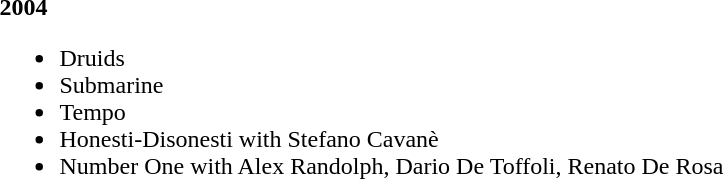<table>
<tr>
<td><strong>2004</strong><br><ul><li>Druids</li><li>Submarine</li><li>Tempo</li><li>Honesti-Disonesti  with Stefano Cavanè</li><li>Number One  with Alex Randolph, Dario De Toffoli, Renato De Rosa</li></ul></td>
</tr>
</table>
